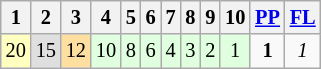<table class="wikitable" style="font-size: 85%;">
<tr>
<th>1</th>
<th>2</th>
<th>3</th>
<th>4</th>
<th>5</th>
<th>6</th>
<th>7</th>
<th>8</th>
<th>9</th>
<th>10</th>
<th><a href='#'>PP</a></th>
<th><a href='#'>FL</a></th>
</tr>
<tr align="center">
<td bgcolor="#FFFFBF">20</td>
<td bgcolor="#DFDFDF">15</td>
<td bgcolor="#FFDF9F">12</td>
<td bgcolor="#DFFFDF">10</td>
<td bgcolor="#DFFFDF">8</td>
<td bgcolor="#DFFFDF">6</td>
<td bgcolor="#DFFFDF">4</td>
<td bgcolor="#DFFFDF">3</td>
<td bgcolor="#DFFFDF">2</td>
<td bgcolor="#DFFFDF">1</td>
<td><strong>1</strong></td>
<td><em>1</em></td>
</tr>
</table>
